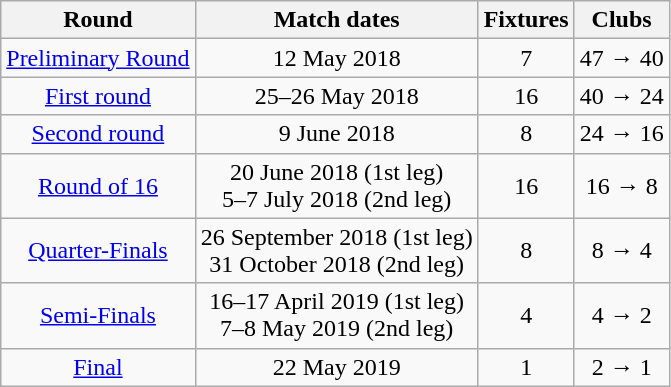<table class="wikitable" style="text-align: center">
<tr>
<th>Round</th>
<th>Match dates</th>
<th>Fixtures</th>
<th>Clubs</th>
</tr>
<tr>
<td><a href='#'>Preliminary Round</a></td>
<td>12 May 2018</td>
<td>7</td>
<td>47 → 40</td>
</tr>
<tr>
<td><a href='#'>First round</a></td>
<td>25–26 May 2018</td>
<td>16</td>
<td>40 → 24</td>
</tr>
<tr>
<td><a href='#'>Second round</a></td>
<td>9 June 2018</td>
<td>8</td>
<td>24 → 16</td>
</tr>
<tr>
<td><a href='#'>Round of 16</a></td>
<td>20 June 2018 (1st leg)<br>5–7 July 2018 (2nd leg)</td>
<td>16</td>
<td>16 → 8</td>
</tr>
<tr>
<td><a href='#'>Quarter-Finals</a></td>
<td>26 September 2018 (1st leg)<br>31 October 2018 (2nd leg)</td>
<td>8</td>
<td>8 → 4</td>
</tr>
<tr>
<td><a href='#'>Semi-Finals</a></td>
<td>16–17 April 2019 (1st leg)<br>7–8 May 2019 (2nd leg)</td>
<td>4</td>
<td>4 → 2</td>
</tr>
<tr>
<td><a href='#'>Final</a></td>
<td>22 May 2019</td>
<td>1</td>
<td>2 → 1</td>
</tr>
</table>
